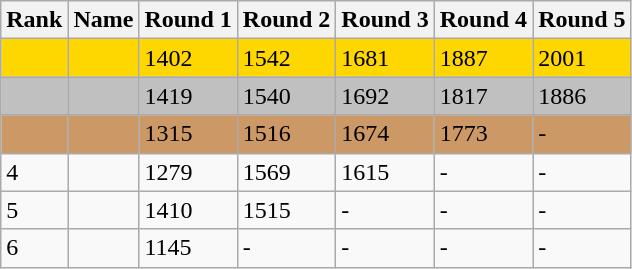<table class="wikitable">
<tr>
<th>Rank</th>
<th>Name</th>
<th>Round 1</th>
<th>Round 2</th>
<th>Round 3</th>
<th>Round 4</th>
<th>Round 5</th>
</tr>
<tr style="background:gold;">
<td></td>
<td></td>
<td>1402</td>
<td>1542</td>
<td>1681</td>
<td>1887</td>
<td>2001</td>
</tr>
<tr style="background:silver;">
<td></td>
<td></td>
<td>1419</td>
<td>1540</td>
<td>1692</td>
<td>1817</td>
<td>1886</td>
</tr>
<tr style="background:#CC9966;">
<td></td>
<td></td>
<td>1315</td>
<td>1516</td>
<td>1674</td>
<td>1773</td>
<td>-</td>
</tr>
<tr>
<td>4</td>
<td></td>
<td>1279</td>
<td>1569</td>
<td>1615</td>
<td>-</td>
<td>-</td>
</tr>
<tr>
<td>5</td>
<td></td>
<td>1410</td>
<td>1515</td>
<td>-</td>
<td>-</td>
<td>-</td>
</tr>
<tr>
<td>6</td>
<td></td>
<td>1145</td>
<td>-</td>
<td>-</td>
<td>-</td>
<td>-</td>
</tr>
</table>
